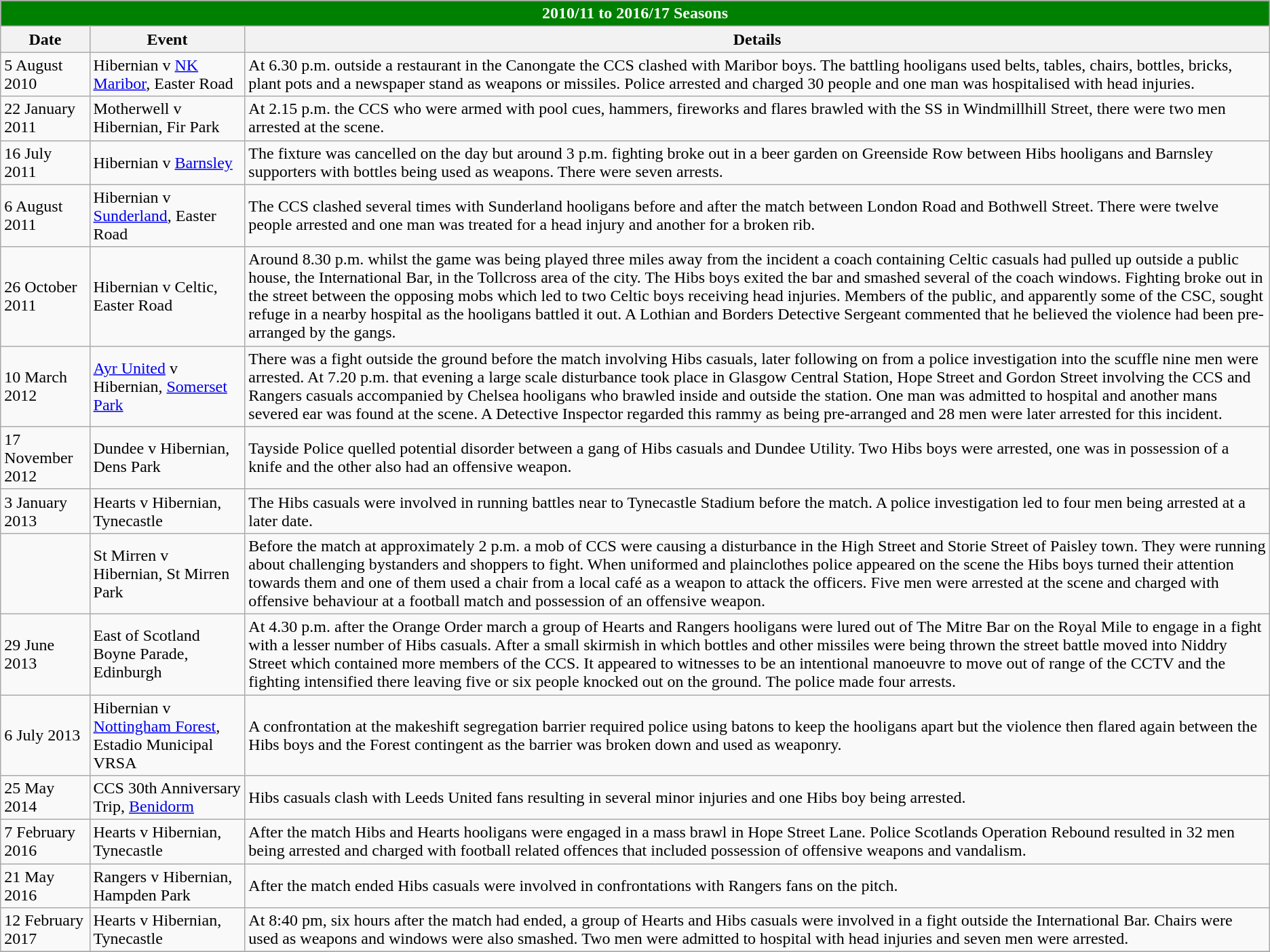<table class="wikitable">
<tr>
<td colspan="3" style="background: green; color: white; text-align: center;"><strong>2010/11 to 2016/17 Seasons</strong></td>
</tr>
<tr>
<th>Date</th>
<th>Event</th>
<th>Details</th>
</tr>
<tr>
<td>5 August 2010</td>
<td>Hibernian v <a href='#'>NK Maribor</a>, Easter Road</td>
<td>At 6.30 p.m. outside a restaurant in the Canongate the CCS clashed with Maribor boys. The battling hooligans used belts, tables, chairs, bottles, bricks, plant pots and a newspaper stand as weapons or missiles. Police arrested and charged 30 people and one man was hospitalised with head injuries.</td>
</tr>
<tr>
<td>22 January 2011</td>
<td>Motherwell v Hibernian, Fir Park</td>
<td>At 2.15 p.m. the CCS who were armed with pool cues, hammers, fireworks and flares brawled with the SS in Windmillhill Street, there were two men arrested at the scene.</td>
</tr>
<tr>
<td>16 July 2011</td>
<td>Hibernian v <a href='#'>Barnsley</a></td>
<td>The fixture was cancelled on the day but around 3 p.m. fighting broke out in a beer garden on Greenside Row between Hibs hooligans and Barnsley supporters with bottles being used as weapons. There were seven arrests.</td>
</tr>
<tr>
<td>6 August 2011</td>
<td>Hibernian v <a href='#'>Sunderland</a>, Easter Road</td>
<td>The CCS clashed several times with Sunderland hooligans before and after the match between London Road and Bothwell Street. There were twelve people arrested and one man was treated for a head injury and another for a broken rib.</td>
</tr>
<tr>
<td>26 October 2011</td>
<td>Hibernian v Celtic, Easter Road</td>
<td>Around 8.30 p.m. whilst the game was being played three miles away from the incident a coach containing Celtic casuals had pulled up outside a public house, the International Bar, in the Tollcross area of the city.  The Hibs boys exited the bar and smashed several of the coach windows. Fighting broke out in the street between the opposing mobs which led to two Celtic boys receiving head injuries. Members of the public, and apparently some of the CSC, sought refuge in a nearby hospital as the hooligans battled it out. A Lothian and Borders Detective Sergeant commented that he believed the violence had been pre-arranged by the gangs.</td>
</tr>
<tr>
<td>10 March 2012</td>
<td><a href='#'>Ayr United</a> v Hibernian, <a href='#'>Somerset Park</a></td>
<td>There was a fight outside the ground before the match involving Hibs casuals, later following on from a police investigation into the scuffle nine men were arrested. At 7.20 p.m. that evening a large scale disturbance took place in Glasgow Central Station, Hope Street and Gordon Street involving the CCS and Rangers casuals accompanied by Chelsea hooligans who brawled inside and outside the station. One man was admitted to hospital and another mans severed ear was found at the scene. A Detective Inspector regarded this rammy as being pre-arranged and 28 men were later arrested for this incident.</td>
</tr>
<tr>
<td>17 November 2012</td>
<td>Dundee v Hibernian, Dens Park</td>
<td>Tayside Police quelled potential disorder between a gang of Hibs casuals and Dundee Utility. Two Hibs boys were arrested, one was in possession of a knife and the other also had an offensive weapon.</td>
</tr>
<tr>
<td>3 January 2013</td>
<td>Hearts v Hibernian, Tynecastle</td>
<td>The Hibs casuals were involved in running battles near to Tynecastle Stadium before the match. A police investigation led to four men being arrested at a later date.</td>
</tr>
<tr>
<td></td>
<td>St Mirren v Hibernian, St Mirren Park</td>
<td>Before the match at approximately 2 p.m. a mob of CCS were causing a disturbance in the High Street and Storie Street of Paisley town. They were running about challenging bystanders and shoppers to fight. When uniformed and plainclothes police appeared on the scene the Hibs boys turned their attention towards them and one of them used a chair from a local café as a weapon to attack the officers. Five men were arrested at the scene and charged with offensive behaviour at a football match and possession of an offensive weapon.</td>
</tr>
<tr>
<td>29 June 2013</td>
<td>East of Scotland Boyne Parade, Edinburgh</td>
<td>At 4.30 p.m. after the Orange Order march a group of Hearts and Rangers hooligans were lured out of The Mitre Bar on the Royal Mile to engage in a fight with a lesser number of Hibs casuals. After a small skirmish in which bottles and other missiles were being thrown the street battle moved into Niddry Street which contained more members of the CCS. It appeared to witnesses to be an intentional manoeuvre to move out of range of the CCTV and the fighting intensified there leaving five or six people knocked out on the ground. The police made four arrests.</td>
</tr>
<tr>
<td>6 July 2013</td>
<td>Hibernian v <a href='#'>Nottingham Forest</a>, Estadio Municipal VRSA</td>
<td>A confrontation at the makeshift segregation barrier required police using batons to keep the hooligans apart but the violence then flared again between the Hibs boys and the Forest contingent as the barrier was broken down and used as weaponry.</td>
</tr>
<tr>
<td>25 May 2014</td>
<td>CCS 30th Anniversary Trip, <a href='#'>Benidorm</a></td>
<td>Hibs casuals clash with Leeds United fans resulting in several minor injuries and one Hibs boy being arrested.</td>
</tr>
<tr>
<td>7 February 2016</td>
<td>Hearts v Hibernian, Tynecastle</td>
<td>After the match Hibs and Hearts hooligans were engaged in a mass brawl in Hope Street Lane. Police Scotlands Operation Rebound resulted in 32 men being arrested and charged with football related offences that included possession of offensive weapons and vandalism.</td>
</tr>
<tr>
<td>21 May 2016</td>
<td>Rangers v Hibernian, Hampden Park</td>
<td>After the match ended Hibs casuals were involved in confrontations with Rangers fans on the pitch.</td>
</tr>
<tr>
<td>12 February 2017</td>
<td>Hearts v Hibernian, Tynecastle</td>
<td>At 8:40 pm, six hours after the match had ended, a group of Hearts and Hibs casuals were involved in a fight outside the International Bar. Chairs were used as weapons and windows were also smashed. Two men were admitted to hospital with head injuries and seven men were arrested.</td>
</tr>
<tr>
</tr>
</table>
